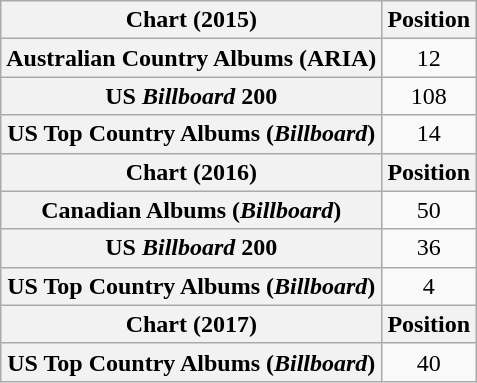<table class="wikitable sortable plainrowheaders" style="text-align:center;">
<tr>
<th>Chart (2015)</th>
<th>Position</th>
</tr>
<tr>
<th scope="row">Australian Country Albums (ARIA)</th>
<td>12</td>
</tr>
<tr>
<th scope="row">US <em>Billboard</em> 200</th>
<td>108</td>
</tr>
<tr>
<th scope="row">US Top Country Albums (<em>Billboard</em>)</th>
<td>14</td>
</tr>
<tr>
<th>Chart (2016)</th>
<th>Position</th>
</tr>
<tr>
<th scope="row">Canadian Albums (<em>Billboard</em>)</th>
<td>50</td>
</tr>
<tr>
<th scope="row">US <em>Billboard</em> 200</th>
<td>36</td>
</tr>
<tr>
<th scope="row">US Top Country Albums (<em>Billboard</em>)</th>
<td>4</td>
</tr>
<tr>
<th>Chart (2017)</th>
<th>Position</th>
</tr>
<tr>
<th scope="row">US Top Country Albums (<em>Billboard</em>)</th>
<td>40</td>
</tr>
</table>
